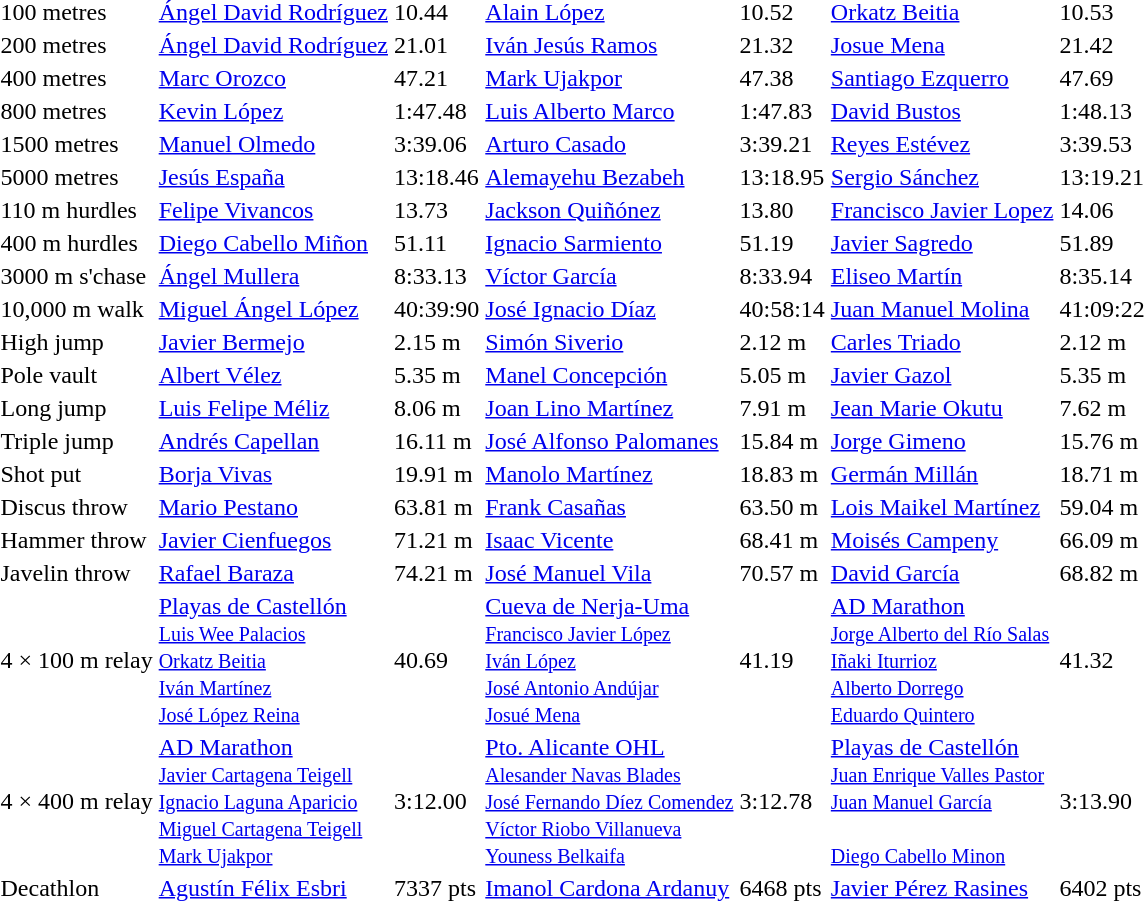<table>
<tr>
<td>100 metres</td>
<td><a href='#'>Ángel David Rodríguez</a></td>
<td>10.44</td>
<td><a href='#'>Alain López</a></td>
<td>10.52</td>
<td><a href='#'>Orkatz Beitia</a></td>
<td>10.53</td>
</tr>
<tr>
<td>200 metres</td>
<td><a href='#'>Ángel David Rodríguez</a></td>
<td>21.01</td>
<td><a href='#'>Iván Jesús Ramos</a></td>
<td>21.32</td>
<td><a href='#'>Josue Mena</a></td>
<td>21.42</td>
</tr>
<tr>
<td>400 metres</td>
<td><a href='#'>Marc Orozco</a></td>
<td>47.21</td>
<td><a href='#'>Mark Ujakpor</a></td>
<td>47.38</td>
<td><a href='#'>Santiago Ezquerro</a></td>
<td>47.69</td>
</tr>
<tr>
<td>800 metres</td>
<td><a href='#'>Kevin López</a></td>
<td>1:47.48</td>
<td><a href='#'>Luis Alberto Marco</a></td>
<td>1:47.83</td>
<td><a href='#'>David Bustos</a></td>
<td>1:48.13</td>
</tr>
<tr>
<td>1500 metres</td>
<td><a href='#'>Manuel Olmedo</a></td>
<td>3:39.06</td>
<td><a href='#'>Arturo Casado</a></td>
<td>3:39.21</td>
<td><a href='#'>Reyes Estévez</a></td>
<td>3:39.53</td>
</tr>
<tr>
<td>5000 metres</td>
<td><a href='#'>Jesús España</a></td>
<td>13:18.46 </td>
<td><a href='#'>Alemayehu Bezabeh</a></td>
<td>13:18.95</td>
<td><a href='#'>Sergio Sánchez</a></td>
<td>13:19.21</td>
</tr>
<tr>
<td>110 m hurdles</td>
<td><a href='#'>Felipe Vivancos</a></td>
<td>13.73</td>
<td><a href='#'>Jackson Quiñónez</a></td>
<td>13.80</td>
<td><a href='#'>Francisco Javier Lopez</a></td>
<td>14.06</td>
</tr>
<tr>
<td>400 m hurdles</td>
<td><a href='#'>Diego Cabello Miñon</a></td>
<td>51.11</td>
<td><a href='#'>Ignacio Sarmiento</a></td>
<td>51.19</td>
<td><a href='#'>Javier Sagredo</a></td>
<td>51.89</td>
</tr>
<tr>
<td>3000 m s'chase</td>
<td><a href='#'>Ángel Mullera</a></td>
<td>8:33.13</td>
<td><a href='#'>Víctor García</a></td>
<td>8:33.94</td>
<td><a href='#'>Eliseo Martín</a></td>
<td>8:35.14</td>
</tr>
<tr>
<td>10,000 m walk</td>
<td><a href='#'>Miguel Ángel López</a></td>
<td>40:39:90</td>
<td><a href='#'>José Ignacio Díaz</a></td>
<td>40:58:14</td>
<td><a href='#'>Juan Manuel Molina</a></td>
<td>41:09:22</td>
</tr>
<tr>
<td>High jump</td>
<td><a href='#'>Javier Bermejo</a></td>
<td>2.15 m</td>
<td><a href='#'>Simón Siverio</a></td>
<td>2.12 m</td>
<td><a href='#'>Carles Triado</a></td>
<td>2.12 m</td>
</tr>
<tr>
<td>Pole vault</td>
<td><a href='#'>Albert Vélez</a></td>
<td>5.35 m</td>
<td><a href='#'>Manel Concepción</a></td>
<td>5.05 m</td>
<td><a href='#'>Javier Gazol</a></td>
<td>5.35 m</td>
</tr>
<tr>
<td>Long jump</td>
<td><a href='#'>Luis Felipe Méliz</a></td>
<td>8.06 m</td>
<td><a href='#'>Joan Lino Martínez</a></td>
<td>7.91 m</td>
<td><a href='#'>Jean Marie Okutu</a></td>
<td>7.62 m</td>
</tr>
<tr>
<td>Triple jump</td>
<td><a href='#'>Andrés Capellan</a></td>
<td>16.11 m</td>
<td><a href='#'>José Alfonso Palomanes</a></td>
<td>15.84 m</td>
<td><a href='#'>Jorge Gimeno</a></td>
<td>15.76 m</td>
</tr>
<tr>
<td>Shot put</td>
<td><a href='#'>Borja Vivas</a></td>
<td>19.91 m</td>
<td><a href='#'>Manolo Martínez</a></td>
<td>18.83 m</td>
<td><a href='#'>Germán Millán</a></td>
<td>18.71 m</td>
</tr>
<tr>
<td>Discus throw</td>
<td><a href='#'>Mario Pestano</a></td>
<td>63.81 m</td>
<td><a href='#'>Frank Casañas</a></td>
<td>63.50 m</td>
<td><a href='#'>Lois Maikel Martínez</a></td>
<td>59.04 m</td>
</tr>
<tr>
<td>Hammer throw</td>
<td><a href='#'>Javier Cienfuegos</a></td>
<td>71.21 m</td>
<td><a href='#'>Isaac Vicente</a></td>
<td>68.41 m</td>
<td><a href='#'>Moisés Campeny</a></td>
<td>66.09 m</td>
</tr>
<tr>
<td>Javelin throw</td>
<td><a href='#'>Rafael Baraza</a></td>
<td>74.21 m</td>
<td><a href='#'>José Manuel Vila</a></td>
<td>70.57 m</td>
<td><a href='#'>David García</a></td>
<td>68.82 m</td>
</tr>
<tr>
<td>4 × 100 m relay</td>
<td><a href='#'>Playas de Castellón</a><br><small><a href='#'>Luis Wee Palacios</a><br><a href='#'>Orkatz Beitia</a><br> <a href='#'>Iván Martínez</a><br> <a href='#'>José López Reina</a></small></td>
<td>40.69</td>
<td><a href='#'>Cueva de Nerja-Uma</a><br><small><a href='#'>Francisco Javier López</a><br><a href='#'>Iván López</a><br><a href='#'>José Antonio Andújar</a><br><a href='#'>Josué Mena</a></small></td>
<td>41.19</td>
<td><a href='#'>AD Marathon</a><br><small><a href='#'>Jorge Alberto del Río Salas</a><br><a href='#'>Iñaki Iturrioz</a><br><a href='#'>Alberto Dorrego</a><br><a href='#'>Eduardo Quintero</a></small></td>
<td>41.32</td>
</tr>
<tr>
<td>4 × 400 m relay</td>
<td><a href='#'>AD Marathon</a><br><small><a href='#'>Javier Cartagena Teigell</a><br><a href='#'>Ignacio Laguna Aparicio</a><br><a href='#'>Miguel Cartagena Teigell</a><br><a href='#'>Mark Ujakpor</a></small></td>
<td>3:12.00</td>
<td><a href='#'>Pto. Alicante OHL</a><br><small><a href='#'>Alesander Navas Blades</a><br><a href='#'>José Fernando Díez Comendez</a><br><a href='#'>Víctor Riobo Villanueva</a><br><a href='#'>Youness Belkaifa</a></small></td>
<td>3:12.78</td>
<td><a href='#'>Playas de Castellón</a><br><small><a href='#'>Juan Enrique Valles Pastor</a><br><a href='#'>Juan Manuel García</a><br><br><a href='#'>Diego Cabello Minon</a></small></td>
<td>3:13.90</td>
</tr>
<tr>
<td>Decathlon</td>
<td><a href='#'>Agustín Félix Esbri</a></td>
<td>7337 pts</td>
<td><a href='#'>Imanol Cardona Ardanuy</a></td>
<td>6468 pts</td>
<td><a href='#'>Javier Pérez Rasines</a></td>
<td>6402 pts</td>
</tr>
</table>
